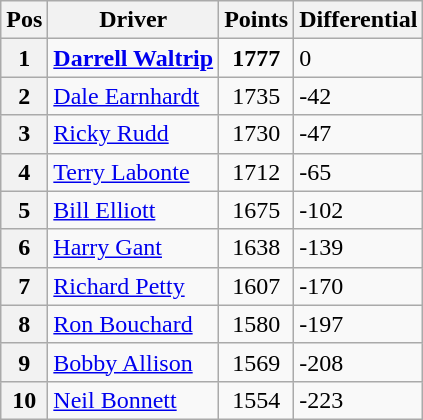<table class="wikitable">
<tr>
<th>Pos</th>
<th>Driver</th>
<th>Points</th>
<th>Differential</th>
</tr>
<tr>
<th>1 </th>
<td><strong><a href='#'>Darrell Waltrip</a></strong></td>
<td style="text-align:center;"><strong>1777</strong></td>
<td>0</td>
</tr>
<tr>
<th>2 </th>
<td><a href='#'>Dale Earnhardt</a></td>
<td style="text-align:center;">1735</td>
<td>-42</td>
</tr>
<tr>
<th>3 </th>
<td><a href='#'>Ricky Rudd</a></td>
<td style="text-align:center;">1730</td>
<td>-47</td>
</tr>
<tr>
<th>4 </th>
<td><a href='#'>Terry Labonte</a></td>
<td style="text-align:center;">1712</td>
<td>-65</td>
</tr>
<tr>
<th>5 </th>
<td><a href='#'>Bill Elliott</a></td>
<td style="text-align:center;">1675</td>
<td>-102</td>
</tr>
<tr>
<th>6 </th>
<td><a href='#'>Harry Gant</a></td>
<td style="text-align:center;">1638</td>
<td>-139</td>
</tr>
<tr>
<th>7 </th>
<td><a href='#'>Richard Petty</a></td>
<td style="text-align:center;">1607</td>
<td>-170</td>
</tr>
<tr>
<th>8 </th>
<td><a href='#'>Ron Bouchard</a></td>
<td style="text-align:center;">1580</td>
<td>-197</td>
</tr>
<tr>
<th>9 </th>
<td><a href='#'>Bobby Allison</a></td>
<td style="text-align:center;">1569</td>
<td>-208</td>
</tr>
<tr>
<th>10 </th>
<td><a href='#'>Neil Bonnett</a></td>
<td style="text-align:center;">1554</td>
<td>-223</td>
</tr>
</table>
